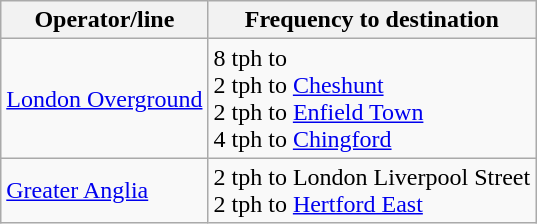<table class="wikitable">
<tr>
<th>Operator/line</th>
<th>Frequency to destination</th>
</tr>
<tr>
<td><a href='#'>London Overground</a></td>
<td>8 tph to <br> 2 tph to <a href='#'>Cheshunt</a><br> 2 tph to <a href='#'>Enfield Town</a> <br> 4 tph to <a href='#'>Chingford</a></td>
</tr>
<tr>
<td><a href='#'>Greater Anglia</a></td>
<td>2 tph to London Liverpool Street<br> 2 tph to <a href='#'>Hertford East</a></td>
</tr>
</table>
